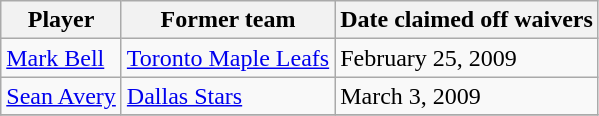<table class="wikitable">
<tr>
<th>Player</th>
<th>Former team</th>
<th>Date claimed off waivers</th>
</tr>
<tr>
<td><a href='#'>Mark Bell</a></td>
<td><a href='#'>Toronto Maple Leafs</a></td>
<td>February 25, 2009</td>
</tr>
<tr>
<td><a href='#'>Sean Avery</a></td>
<td><a href='#'>Dallas Stars</a></td>
<td>March 3, 2009</td>
</tr>
<tr>
</tr>
</table>
